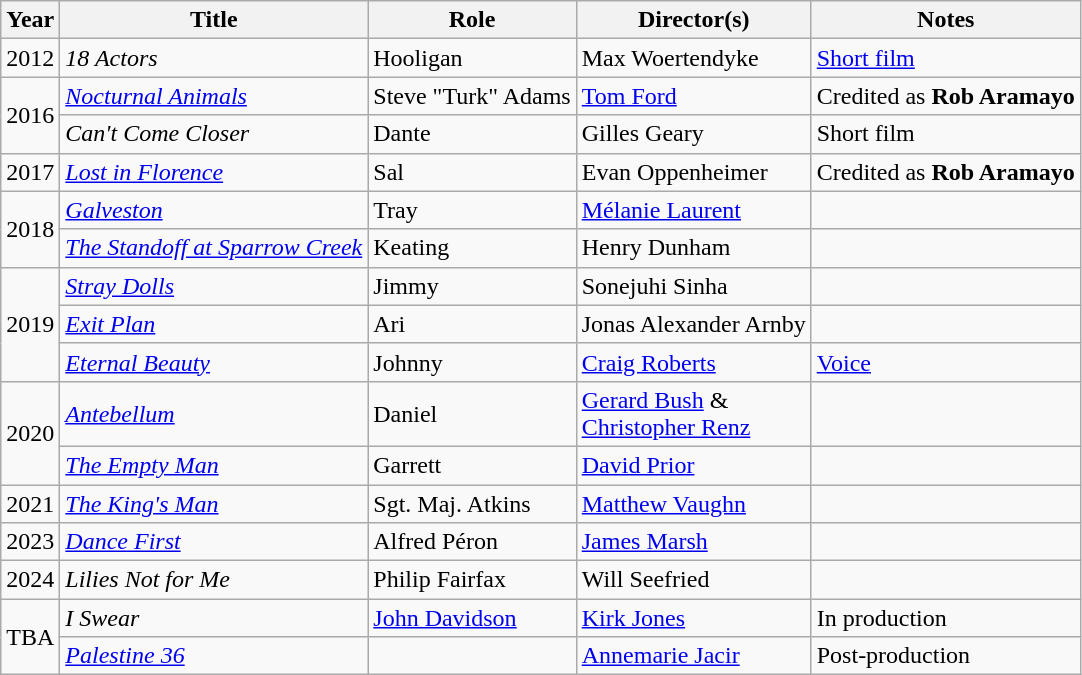<table class="wikitable sortable">
<tr>
<th>Year</th>
<th>Title</th>
<th>Role</th>
<th>Director(s)</th>
<th>Notes</th>
</tr>
<tr>
<td>2012</td>
<td><em>18 Actors</em></td>
<td>Hooligan</td>
<td>Max Woertendyke</td>
<td><a href='#'>Short film</a></td>
</tr>
<tr>
<td rowspan=2>2016</td>
<td><em><a href='#'>Nocturnal Animals</a></em></td>
<td>Steve "Turk" Adams</td>
<td><a href='#'>Tom Ford</a></td>
<td>Credited as <strong>Rob Aramayo</strong></td>
</tr>
<tr>
<td><em>Can't Come Closer</em></td>
<td>Dante</td>
<td>Gilles Geary</td>
<td>Short film</td>
</tr>
<tr>
<td>2017</td>
<td><em><a href='#'>Lost in Florence</a></em></td>
<td>Sal</td>
<td>Evan Oppenheimer</td>
<td>Credited as <strong>Rob Aramayo</strong></td>
</tr>
<tr>
<td rowspan=2>2018</td>
<td><em><a href='#'>Galveston</a></em></td>
<td>Tray</td>
<td><a href='#'>Mélanie Laurent</a></td>
<td></td>
</tr>
<tr>
<td><em><a href='#'>The Standoff at Sparrow Creek</a></em></td>
<td>Keating</td>
<td>Henry Dunham</td>
<td></td>
</tr>
<tr>
<td rowspan=3>2019</td>
<td><em><a href='#'>Stray Dolls</a></em></td>
<td>Jimmy</td>
<td>Sonejuhi Sinha</td>
<td></td>
</tr>
<tr>
<td><em><a href='#'>Exit Plan</a></em></td>
<td>Ari</td>
<td>Jonas Alexander Arnby</td>
<td></td>
</tr>
<tr>
<td><em><a href='#'>Eternal Beauty</a></em></td>
<td>Johnny</td>
<td><a href='#'>Craig Roberts</a></td>
<td><a href='#'>Voice</a></td>
</tr>
<tr>
<td rowspan=2>2020</td>
<td><em><a href='#'>Antebellum</a></em></td>
<td>Daniel</td>
<td><a href='#'>Gerard Bush</a> &<br><a href='#'>Christopher Renz</a></td>
<td></td>
</tr>
<tr>
<td><em><a href='#'>The Empty Man</a></em></td>
<td>Garrett</td>
<td><a href='#'>David Prior</a></td>
<td></td>
</tr>
<tr>
<td>2021</td>
<td><em><a href='#'>The King's Man</a></em></td>
<td>Sgt. Maj. Atkins</td>
<td><a href='#'>Matthew Vaughn</a></td>
<td></td>
</tr>
<tr>
<td>2023</td>
<td><em><a href='#'>Dance First</a></em></td>
<td>Alfred Péron</td>
<td><a href='#'>James Marsh</a></td>
<td></td>
</tr>
<tr>
<td>2024</td>
<td><em>Lilies Not for Me</em></td>
<td>Philip Fairfax</td>
<td>Will Seefried</td>
<td></td>
</tr>
<tr>
<td rowspan=2>TBA</td>
<td><em>I Swear</em></td>
<td><a href='#'>John Davidson</a></td>
<td><a href='#'>Kirk Jones</a></td>
<td>In production</td>
</tr>
<tr>
<td><em><a href='#'>Palestine 36</a></em></td>
<td></td>
<td><a href='#'>Annemarie Jacir</a></td>
<td>Post-production</td>
</tr>
</table>
